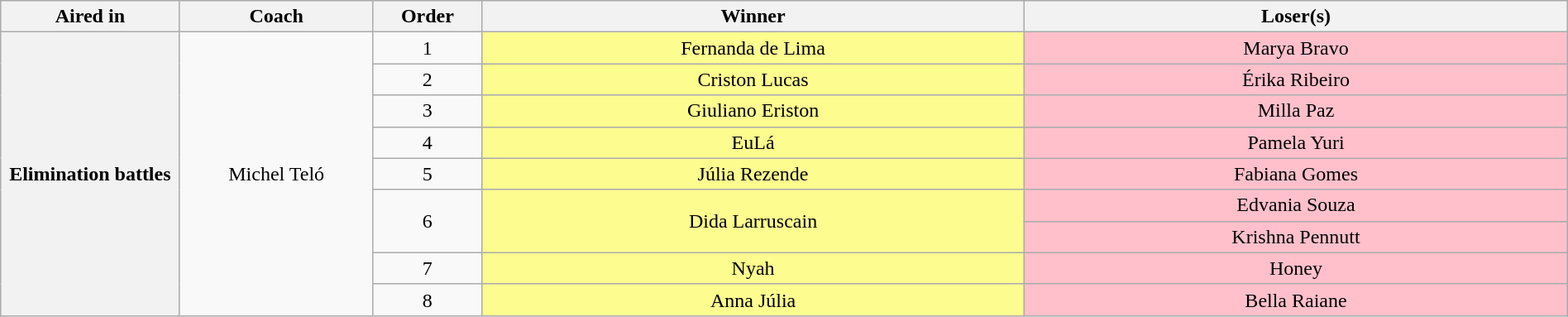<table class="wikitable" style="text-align: center; width:100%">
<tr>
<th style="width:03%">Aired in</th>
<th style="width:05%">Coach</th>
<th style="width:02%">Order</th>
<th style="width:14%">Winner</th>
<th style="width:14%">Loser(s)</th>
</tr>
<tr>
<th rowspan="9">Elimination battles </th>
<td rowspan="9">Michel Teló</td>
<td>1</td>
<td style="background:#fdfc8f">Fernanda de Lima</td>
<td style="background: pink">Marya Bravo</td>
</tr>
<tr>
<td>2</td>
<td style="background:#fdfc8f">Criston Lucas</td>
<td style="background: pink">Érika Ribeiro</td>
</tr>
<tr>
<td>3</td>
<td style="background:#fdfc8f">Giuliano Eriston</td>
<td style="background: pink">Milla Paz</td>
</tr>
<tr>
<td>4</td>
<td style="background:#fdfc8f">EuLá</td>
<td style="background: pink">Pamela Yuri</td>
</tr>
<tr>
<td>5</td>
<td style="background:#fdfc8f">Júlia Rezende</td>
<td style="background: pink">Fabiana Gomes</td>
</tr>
<tr>
<td rowspan="2">6</td>
<td rowspan="2" style="background:#fdfc8f">Dida Larruscain</td>
<td style="background: pink">Edvania Souza</td>
</tr>
<tr>
<td style="background: pink">Krishna Pennutt</td>
</tr>
<tr>
<td>7</td>
<td style="background:#fdfc8f">Nyah</td>
<td style="background: pink">Honey</td>
</tr>
<tr>
<td>8</td>
<td style="background:#fdfc8f">Anna Júlia</td>
<td style="background: pink">Bella Raiane</td>
</tr>
</table>
